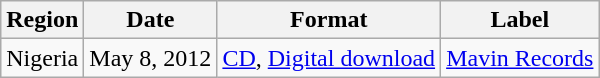<table class="wikitable sortable">
<tr>
<th>Region</th>
<th>Date</th>
<th>Format</th>
<th>Label</th>
</tr>
<tr>
<td>Nigeria</td>
<td>May 8, 2012</td>
<td><a href='#'>CD</a>, <a href='#'>Digital download</a></td>
<td><a href='#'>Mavin Records</a></td>
</tr>
</table>
